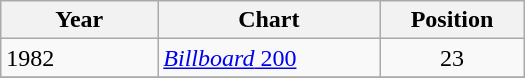<table class="wikitable" style= "width:350px">
<tr>
<th align="left" width="30%">Year</th>
<th align="left">Chart</th>
<th align="center">Position</th>
</tr>
<tr>
<td align="left">1982</td>
<td align="left"><a href='#'><em>Billboard</em> 200</a></td>
<td align="center">23</td>
</tr>
<tr>
</tr>
</table>
